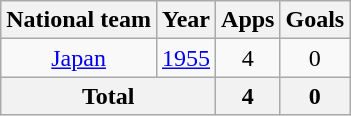<table class="wikitable" style="text-align:center">
<tr>
<th>National team</th>
<th>Year</th>
<th>Apps</th>
<th>Goals</th>
</tr>
<tr>
<td><a href='#'>Japan</a></td>
<td><a href='#'>1955</a></td>
<td>4</td>
<td>0</td>
</tr>
<tr>
<th colspan="2">Total</th>
<th>4</th>
<th>0</th>
</tr>
</table>
